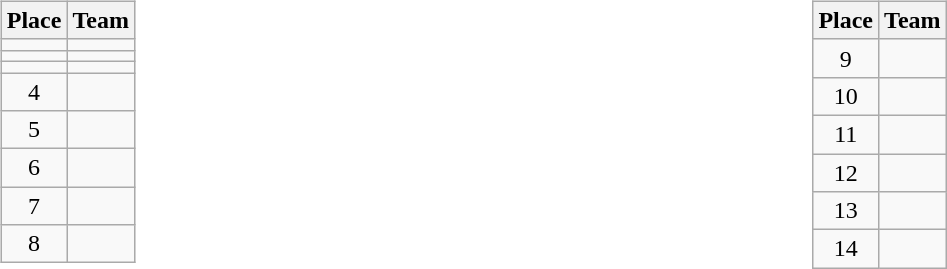<table>
<tr>
<td valign=top width=10%><br><table class=wikitable>
<tr>
<th>Place</th>
<th>Team</th>
</tr>
<tr>
<td align=center></td>
<td></td>
</tr>
<tr>
<td align=center></td>
<td></td>
</tr>
<tr>
<td align=center></td>
<td></td>
</tr>
<tr>
<td align=center>4</td>
<td></td>
</tr>
<tr>
<td align=center>5</td>
<td></td>
</tr>
<tr>
<td align=center>6</td>
<td></td>
</tr>
<tr>
<td align=center>7</td>
<td></td>
</tr>
<tr>
<td align=center>8</td>
<td></td>
</tr>
</table>
</td>
<td valign=top width=10%><br><table class=wikitable>
<tr>
<th>Place</th>
<th>Team</th>
</tr>
<tr>
<td align=center>9</td>
<td></td>
</tr>
<tr>
<td align=center>10</td>
<td></td>
</tr>
<tr>
<td align=center>11</td>
<td></td>
</tr>
<tr>
<td align=center>12</td>
<td></td>
</tr>
<tr>
<td align=center>13</td>
<td></td>
</tr>
<tr>
<td align=center>14</td>
<td></td>
</tr>
</table>
</td>
</tr>
</table>
